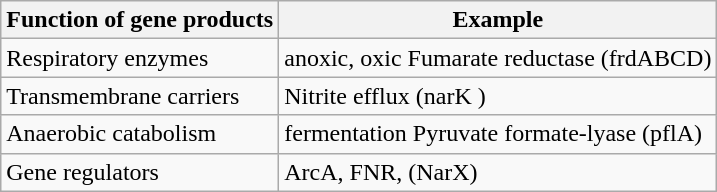<table class="wikitable sortable">
<tr>
<th>Function of gene products</th>
<th>Example</th>
</tr>
<tr>
<td>Respiratory enzymes</td>
<td>anoxic, oxic Fumarate reductase (frdABCD)</td>
</tr>
<tr>
<td>Transmembrane carriers</td>
<td>Nitrite efflux (narK )</td>
</tr>
<tr>
<td>Anaerobic catabolism</td>
<td>fermentation Pyruvate formate-lyase (pflA)</td>
</tr>
<tr>
<td>Gene regulators</td>
<td>ArcA, FNR, (NarX)</td>
</tr>
</table>
